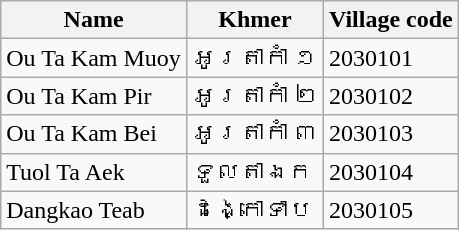<table class="wikitable sortable">
<tr>
<th>Name</th>
<th>Khmer</th>
<th>Village code</th>
</tr>
<tr>
<td>Ou Ta Kam Muoy</td>
<td>អូរតាកាំ ១</td>
<td>2030101</td>
</tr>
<tr>
<td>Ou Ta Kam Pir</td>
<td>អូរតាកាំ ២</td>
<td>2030102</td>
</tr>
<tr>
<td>Ou Ta Kam Bei</td>
<td>អូរតាកាំ ៣</td>
<td>2030103</td>
</tr>
<tr>
<td>Tuol Ta Aek</td>
<td>ទួលតាឯក</td>
<td>2030104</td>
</tr>
<tr>
<td>Dangkao Teab</td>
<td>ដង្កោទាប</td>
<td>2030105</td>
</tr>
</table>
